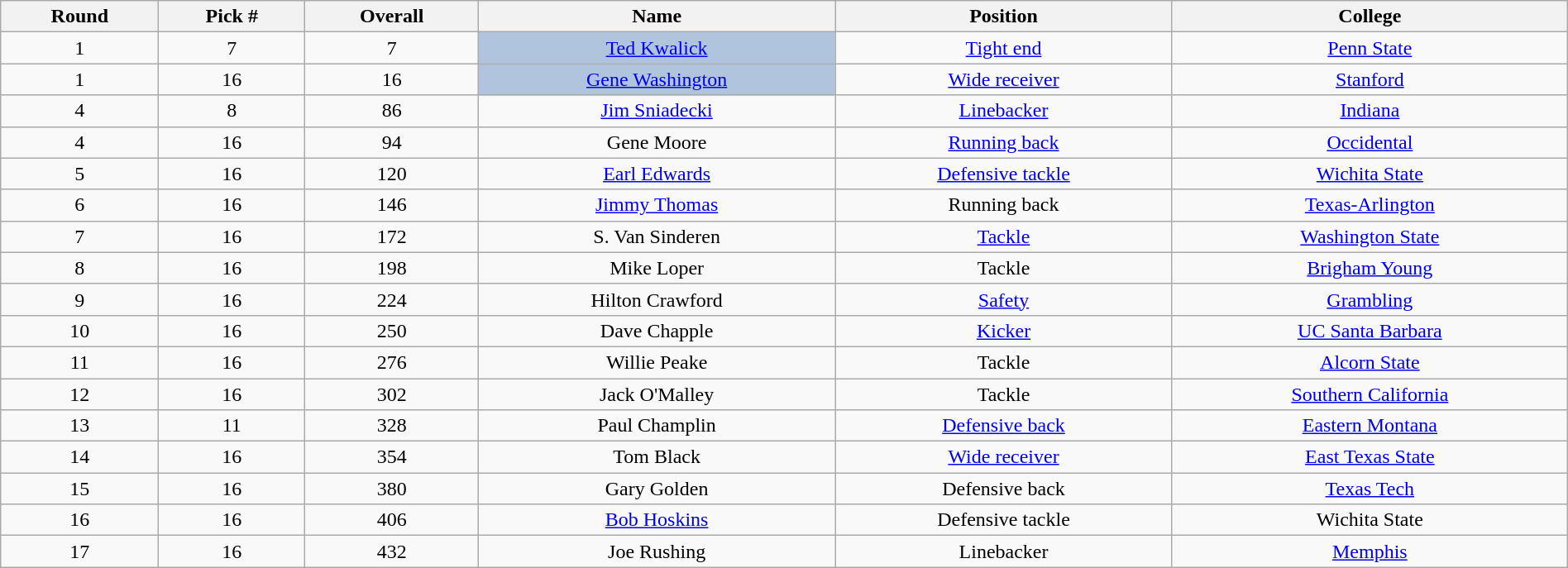<table class="wikitable sortable sortable" style="width: 100%; text-align:center">
<tr>
<th>Round</th>
<th>Pick #</th>
<th>Overall</th>
<th>Name</th>
<th>Position</th>
<th>College</th>
</tr>
<tr>
<td>1</td>
<td>7</td>
<td>7</td>
<td bgcolor=lightsteelblue><a href='#'>Ted Kwalick</a></td>
<td><a href='#'>Tight end</a></td>
<td><a href='#'>Penn State</a></td>
</tr>
<tr>
<td>1</td>
<td>16</td>
<td>16</td>
<td bgcolor=lightsteelblue><a href='#'>Gene Washington</a></td>
<td><a href='#'>Wide receiver</a></td>
<td><a href='#'>Stanford</a></td>
</tr>
<tr>
<td>4</td>
<td>8</td>
<td>86</td>
<td><a href='#'>Jim Sniadecki</a></td>
<td><a href='#'>Linebacker</a></td>
<td><a href='#'>Indiana</a></td>
</tr>
<tr>
<td>4</td>
<td>16</td>
<td>94</td>
<td>Gene Moore</td>
<td><a href='#'>Running back</a></td>
<td><a href='#'>Occidental</a></td>
</tr>
<tr>
<td>5</td>
<td>16</td>
<td>120</td>
<td><a href='#'>Earl Edwards</a></td>
<td><a href='#'>Defensive tackle</a></td>
<td><a href='#'>Wichita State</a></td>
</tr>
<tr>
<td>6</td>
<td>16</td>
<td>146</td>
<td><a href='#'>Jimmy Thomas</a></td>
<td>Running back</td>
<td><a href='#'>Texas-Arlington</a></td>
</tr>
<tr>
<td>7</td>
<td>16</td>
<td>172</td>
<td>S. Van Sinderen</td>
<td><a href='#'>Tackle</a></td>
<td><a href='#'>Washington State</a></td>
</tr>
<tr>
<td>8</td>
<td>16</td>
<td>198</td>
<td>Mike Loper</td>
<td>Tackle</td>
<td><a href='#'>Brigham Young</a></td>
</tr>
<tr>
<td>9</td>
<td>16</td>
<td>224</td>
<td>Hilton Crawford</td>
<td><a href='#'>Safety</a></td>
<td><a href='#'>Grambling</a></td>
</tr>
<tr>
<td>10</td>
<td>16</td>
<td>250</td>
<td>Dave Chapple</td>
<td><a href='#'>Kicker</a></td>
<td><a href='#'>UC Santa Barbara</a></td>
</tr>
<tr>
<td>11</td>
<td>16</td>
<td>276</td>
<td>Willie Peake</td>
<td>Tackle</td>
<td><a href='#'>Alcorn State</a></td>
</tr>
<tr>
<td>12</td>
<td>16</td>
<td>302</td>
<td>Jack O'Malley</td>
<td>Tackle</td>
<td><a href='#'>Southern California</a></td>
</tr>
<tr>
<td>13</td>
<td>11</td>
<td>328</td>
<td>Paul Champlin</td>
<td><a href='#'>Defensive back</a></td>
<td><a href='#'>Eastern Montana</a></td>
</tr>
<tr>
<td>14</td>
<td>16</td>
<td>354</td>
<td>Tom Black</td>
<td><a href='#'>Wide receiver</a></td>
<td><a href='#'>East Texas State</a></td>
</tr>
<tr>
<td>15</td>
<td>16</td>
<td>380</td>
<td>Gary Golden</td>
<td>Defensive back</td>
<td><a href='#'>Texas Tech</a></td>
</tr>
<tr>
<td>16</td>
<td>16</td>
<td>406</td>
<td><a href='#'>Bob Hoskins</a></td>
<td>Defensive tackle</td>
<td>Wichita State</td>
</tr>
<tr>
<td>17</td>
<td>16</td>
<td>432</td>
<td>Joe Rushing</td>
<td>Linebacker</td>
<td><a href='#'>Memphis</a></td>
</tr>
</table>
